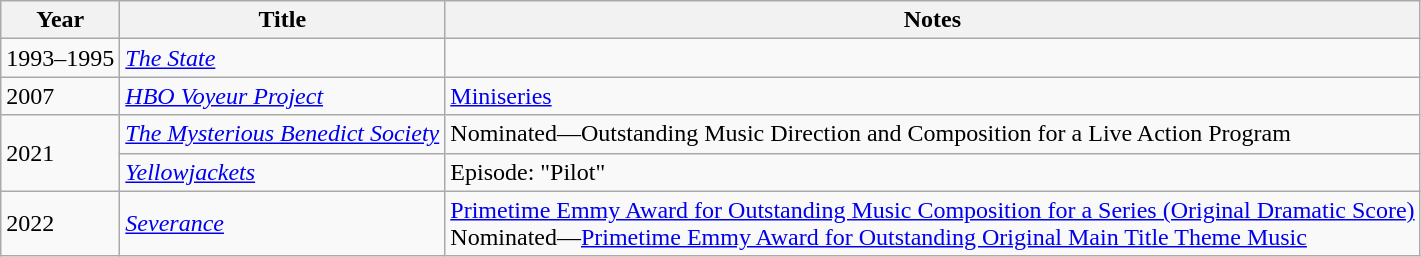<table class="wikitable">
<tr>
<th rowspan="1">Year</th>
<th rowspan="1">Title</th>
<th rowspan="1">Notes</th>
</tr>
<tr>
<td rowspan="1">1993–1995</td>
<td><em><a href='#'>The State</a></em></td>
<td></td>
</tr>
<tr>
<td rowspan="1">2007</td>
<td><em><a href='#'>HBO Voyeur Project</a></em></td>
<td><a href='#'>Miniseries</a></td>
</tr>
<tr>
<td rowspan="2">2021</td>
<td><em><a href='#'>The Mysterious Benedict Society</a></em></td>
<td>Nominated—Outstanding Music Direction and Composition for a Live Action Program</td>
</tr>
<tr>
<td><em><a href='#'>Yellowjackets</a></em></td>
<td>Episode: "Pilot"</td>
</tr>
<tr>
<td rowspan="1">2022</td>
<td><em><a href='#'>Severance</a></em></td>
<td><a href='#'>Primetime Emmy Award for Outstanding Music Composition for a Series (Original Dramatic Score)</a><br>Nominated—<a href='#'>Primetime Emmy Award for Outstanding Original Main Title Theme Music</a></td>
</tr>
</table>
